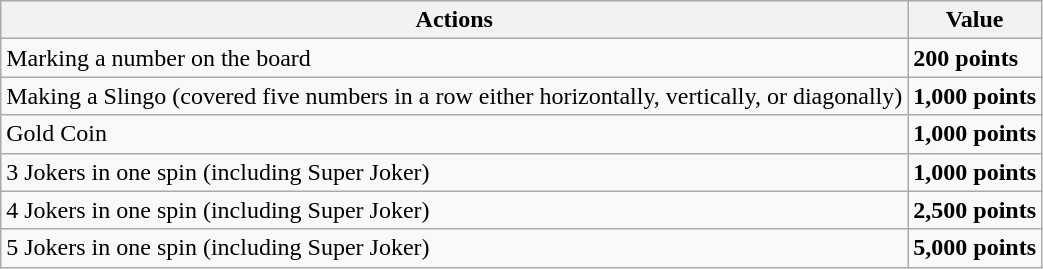<table class="wikitable">
<tr>
<th>Actions</th>
<th>Value</th>
</tr>
<tr>
<td>Marking a number on the board</td>
<td><strong>200 points</strong></td>
</tr>
<tr>
<td>Making a Slingo (covered five numbers in a row either horizontally, vertically, or diagonally)</td>
<td><strong>1,000 points</strong></td>
</tr>
<tr>
<td>Gold Coin</td>
<td><strong>1,000 points</strong></td>
</tr>
<tr>
<td>3 Jokers in one spin (including Super Joker)</td>
<td><strong>1,000 points</strong></td>
</tr>
<tr>
<td>4 Jokers in one spin (including Super Joker)</td>
<td><strong>2,500 points</strong></td>
</tr>
<tr>
<td>5 Jokers in one spin (including Super Joker)</td>
<td><strong>5,000 points</strong></td>
</tr>
</table>
